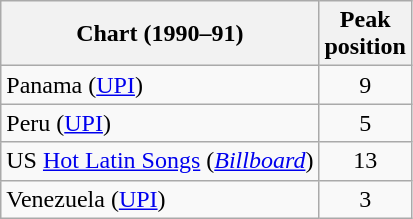<table class="wikitable sortable">
<tr>
<th>Chart (1990–91)</th>
<th>Peak<br>position</th>
</tr>
<tr>
<td>Panama (<a href='#'>UPI</a>)</td>
<td align="center">9</td>
</tr>
<tr>
<td>Peru (<a href='#'>UPI</a>)</td>
<td align="center">5</td>
</tr>
<tr>
<td>US <a href='#'>Hot Latin Songs</a> (<a href='#'><em>Billboard</em></a>)</td>
<td align="center">13</td>
</tr>
<tr>
<td>Venezuela (<a href='#'>UPI</a>)</td>
<td align="center">3</td>
</tr>
</table>
